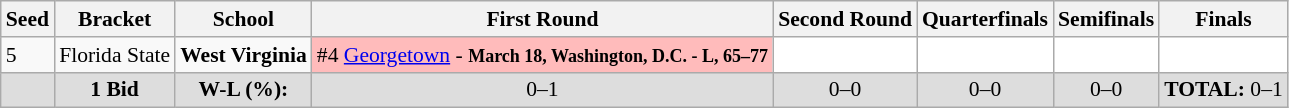<table class="sortable wikitable" style="white-space:nowrap; font-size:90%;">
<tr>
<th>Seed</th>
<th>Bracket</th>
<th>School</th>
<th>First Round</th>
<th>Second Round</th>
<th>Quarterfinals</th>
<th>Semifinals</th>
<th>Finals</th>
</tr>
<tr>
<td>5</td>
<td>Florida State</td>
<td><strong>West Virginia</strong></td>
<td style="background:#fbb;">#4 <a href='#'>Georgetown</a> - <strong><small>March 18, Washington, D.C. - L, 65–77</small></strong></td>
<td style="background:#fff;"></td>
<td style="background:#fff;"></td>
<td style="background:#fff;"></td>
<td style="background:#fff;"></td>
</tr>
<tr class="sortbottom"  style="text-align:center; background:#ddd;">
<td></td>
<td><strong>1 Bid</strong></td>
<td><strong>W-L (%):</strong></td>
<td>0–1 </td>
<td>0–0 </td>
<td>0–0 </td>
<td>0–0 </td>
<td><strong>TOTAL:</strong> 0–1 </td>
</tr>
</table>
